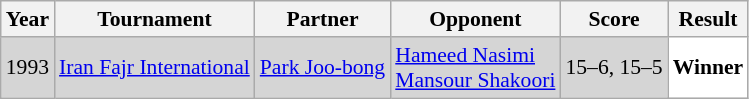<table class="sortable wikitable" style="font-size: 90%;">
<tr>
<th>Year</th>
<th>Tournament</th>
<th>Partner</th>
<th>Opponent</th>
<th>Score</th>
<th>Result</th>
</tr>
<tr style="background:#D5D5D5">
<td align="center">1993</td>
<td align="left"><a href='#'>Iran Fajr International</a></td>
<td align="left"> <a href='#'>Park Joo-bong</a></td>
<td align="left"> <a href='#'>Hameed Nasimi</a> <br>  <a href='#'>Mansour Shakoori</a></td>
<td align="left">15–6, 15–5</td>
<td style="text-align:left; background:white"> <strong>Winner</strong></td>
</tr>
</table>
